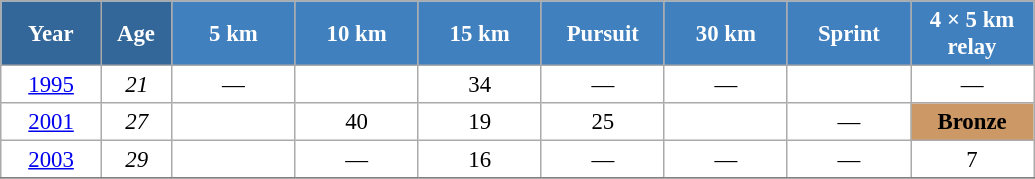<table class="wikitable" style="font-size:95%; text-align:center; border:grey solid 1px; border-collapse:collapse; background:#ffffff;">
<tr>
<th style="background-color:#369; color:white; width:60px;"> Year </th>
<th style="background-color:#369; color:white; width:40px;"> Age </th>
<th style="background-color:#4180be; color:white; width:75px;"> 5 km </th>
<th style="background-color:#4180be; color:white; width:75px;"> 10 km </th>
<th style="background-color:#4180be; color:white; width:75px;"> 15 km </th>
<th style="background-color:#4180be; color:white; width:75px;"> Pursuit </th>
<th style="background-color:#4180be; color:white; width:75px;"> 30 km </th>
<th style="background-color:#4180be; color:white; width:75px;"> Sprint </th>
<th style="background-color:#4180be; color:white; width:75px;"> 4 × 5 km <br> relay </th>
</tr>
<tr>
<td><a href='#'>1995</a></td>
<td><em>21</em></td>
<td>—</td>
<td></td>
<td>34</td>
<td>—</td>
<td>—</td>
<td></td>
<td>—</td>
</tr>
<tr>
<td><a href='#'>2001</a></td>
<td><em>27</em></td>
<td></td>
<td>40</td>
<td>19</td>
<td>25</td>
<td></td>
<td>—</td>
<td bgcolor="cc9966"><strong>Bronze</strong></td>
</tr>
<tr>
<td><a href='#'>2003</a></td>
<td><em>29</em></td>
<td></td>
<td>—</td>
<td>16</td>
<td>—</td>
<td>—</td>
<td>—</td>
<td>7</td>
</tr>
<tr>
</tr>
</table>
